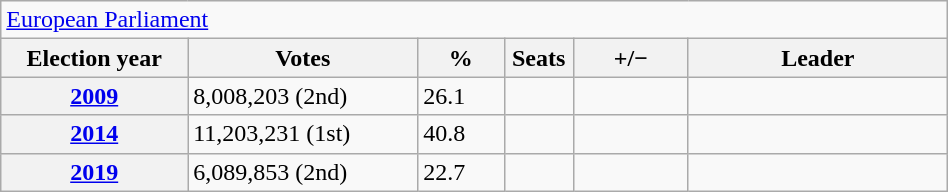<table class=wikitable style="width:50%; border:1px #AAAAFF solid">
<tr>
<td colspan=6><a href='#'>European Parliament</a></td>
</tr>
<tr>
<th width=13%>Election year</th>
<th width=16%>Votes</th>
<th width=6%>%</th>
<th width=1%>Seats</th>
<th width=8%>+/−</th>
<th width=18%>Leader</th>
</tr>
<tr>
<th><a href='#'>2009</a></th>
<td>8,008,203 (2nd)</td>
<td>26.1</td>
<td></td>
<td></td>
<td></td>
</tr>
<tr>
<th><a href='#'>2014</a></th>
<td>11,203,231 (1st)</td>
<td>40.8</td>
<td></td>
<td></td>
<td></td>
</tr>
<tr>
<th><a href='#'>2019</a></th>
<td>6,089,853 (2nd)</td>
<td>22.7</td>
<td></td>
<td></td>
<td></td>
</tr>
</table>
